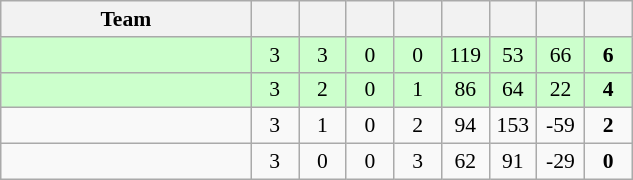<table class="wikitable" style="text-align: center; font-size:90% ">
<tr>
<th width=160>Team</th>
<th width=25></th>
<th width=25></th>
<th width=25></th>
<th width=25></th>
<th width=25></th>
<th width=25></th>
<th width=25></th>
<th width=25></th>
</tr>
<tr bgcolor=ccffcc>
<td align=left></td>
<td>3</td>
<td>3</td>
<td>0</td>
<td>0</td>
<td>119</td>
<td>53</td>
<td>66</td>
<td><strong>6</strong></td>
</tr>
<tr bgcolor=ccffcc>
<td align=left></td>
<td>3</td>
<td>2</td>
<td>0</td>
<td>1</td>
<td>86</td>
<td>64</td>
<td>22</td>
<td><strong>4</strong></td>
</tr>
<tr>
<td align=left></td>
<td>3</td>
<td>1</td>
<td>0</td>
<td>2</td>
<td>94</td>
<td>153</td>
<td>-59</td>
<td><strong>2</strong></td>
</tr>
<tr>
<td align=left></td>
<td>3</td>
<td>0</td>
<td>0</td>
<td>3</td>
<td>62</td>
<td>91</td>
<td>-29</td>
<td><strong>0</strong></td>
</tr>
</table>
